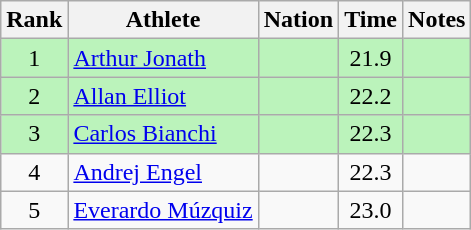<table class="wikitable sortable" style="text-align:center">
<tr>
<th>Rank</th>
<th>Athlete</th>
<th>Nation</th>
<th>Time</th>
<th>Notes</th>
</tr>
<tr bgcolor=bbf3bb>
<td>1</td>
<td align=left><a href='#'>Arthur Jonath</a></td>
<td align=left></td>
<td>21.9</td>
<td></td>
</tr>
<tr bgcolor=bbf3bb>
<td>2</td>
<td align=left><a href='#'>Allan Elliot</a></td>
<td align=left></td>
<td>22.2</td>
<td></td>
</tr>
<tr bgcolor=bbf3bb>
<td>3</td>
<td align=left><a href='#'>Carlos Bianchi</a></td>
<td align=left></td>
<td>22.3</td>
<td></td>
</tr>
<tr>
<td>4</td>
<td align=left><a href='#'>Andrej Engel</a></td>
<td align=left></td>
<td>22.3</td>
<td></td>
</tr>
<tr>
<td>5</td>
<td align=left><a href='#'>Everardo Múzquiz</a></td>
<td align=left></td>
<td>23.0</td>
<td></td>
</tr>
</table>
